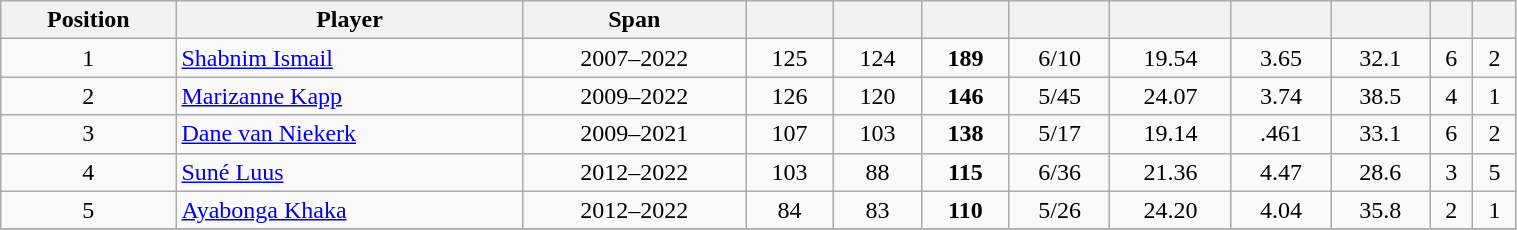<table class="wikitable" style="text-align: center; width:80%">
<tr>
<th>Position</th>
<th>Player</th>
<th>Span</th>
<th></th>
<th></th>
<th></th>
<th></th>
<th></th>
<th></th>
<th></th>
<th></th>
<th></th>
</tr>
<tr>
<td>1</td>
<td align="left"><a href='#'>Shabnim Ismail</a></td>
<td>2007–2022</td>
<td>125</td>
<td>124</td>
<td><strong>189</strong></td>
<td>6/10</td>
<td>19.54</td>
<td>3.65</td>
<td>32.1</td>
<td>6</td>
<td>2</td>
</tr>
<tr>
<td>2</td>
<td align="left"><a href='#'>Marizanne Kapp</a></td>
<td>2009–2022</td>
<td>126</td>
<td>120</td>
<td><strong>146</strong></td>
<td>5/45</td>
<td>24.07</td>
<td>3.74</td>
<td>38.5</td>
<td>4</td>
<td>1</td>
</tr>
<tr>
<td>3</td>
<td align="left"><a href='#'>Dane van Niekerk</a></td>
<td>2009–2021</td>
<td>107</td>
<td>103</td>
<td><strong>138</strong></td>
<td>5/17</td>
<td>19.14</td>
<td>.461</td>
<td>33.1</td>
<td>6</td>
<td>2</td>
</tr>
<tr>
<td>4</td>
<td align="left"><a href='#'>Suné Luus</a></td>
<td>2012–2022</td>
<td>103</td>
<td>88</td>
<td><strong>115</strong></td>
<td>6/36</td>
<td>21.36</td>
<td>4.47</td>
<td>28.6</td>
<td>3</td>
<td>5</td>
</tr>
<tr>
<td>5</td>
<td align="left"><a href='#'>Ayabonga Khaka</a></td>
<td>2012–2022</td>
<td>84</td>
<td>83</td>
<td><strong>110</strong></td>
<td>5/26</td>
<td>24.20</td>
<td>4.04</td>
<td>35.8</td>
<td>2</td>
<td>1</td>
</tr>
<tr>
</tr>
</table>
